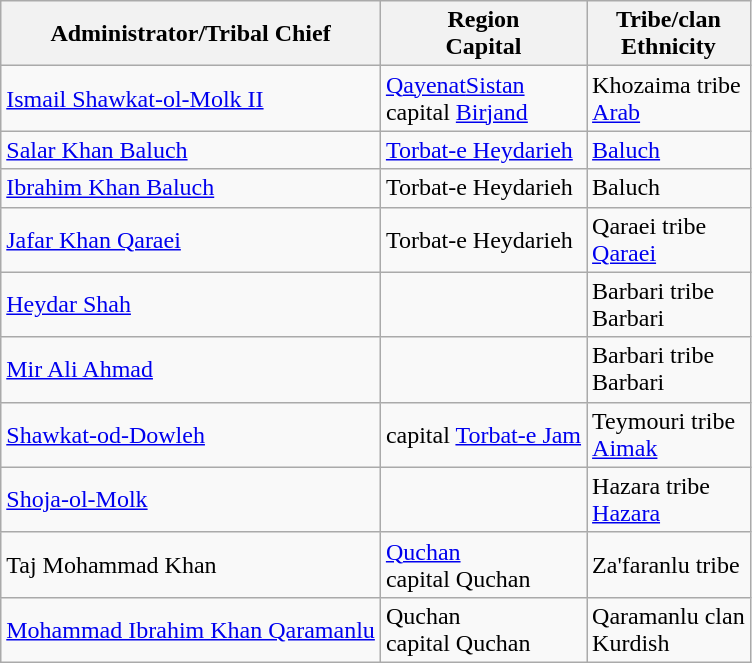<table class="wikitable">
<tr>
<th>Administrator/Tribal Chief</th>
<th>Region<br>Capital</th>
<th>Tribe/clan<br>Ethnicity</th>
</tr>
<tr>
<td><a href='#'>Ismail Shawkat-ol-Molk II</a></td>
<td><a href='#'>Qayenat</a><a href='#'>Sistan</a><br>capital <a href='#'>Birjand</a></td>
<td>Khozaima tribe<br><a href='#'>Arab</a></td>
</tr>
<tr>
<td><a href='#'>Salar Khan Baluch</a></td>
<td><a href='#'>Torbat-e Heydarieh</a></td>
<td><a href='#'>Baluch</a></td>
</tr>
<tr>
<td><a href='#'>Ibrahim Khan Baluch</a></td>
<td>Torbat-e Heydarieh</td>
<td>Baluch</td>
</tr>
<tr>
<td><a href='#'>Jafar Khan Qaraei</a></td>
<td>Torbat-e Heydarieh</td>
<td>Qaraei tribe<br><a href='#'>Qaraei</a></td>
</tr>
<tr>
<td><a href='#'>Heydar Shah</a></td>
<td></td>
<td>Barbari tribe<br>Barbari</td>
</tr>
<tr>
<td><a href='#'>Mir Ali Ahmad</a></td>
<td></td>
<td>Barbari tribe<br>Barbari</td>
</tr>
<tr>
<td><a href='#'>Shawkat-od-Dowleh</a></td>
<td>capital <a href='#'>Torbat-e Jam</a></td>
<td>Teymouri tribe<br><a href='#'>Aimak</a></td>
</tr>
<tr>
<td><a href='#'>Shoja-ol-Molk</a></td>
<td></td>
<td>Hazara tribe<br><a href='#'>Hazara</a></td>
</tr>
<tr>
<td>Taj Mohammad Khan</td>
<td><a href='#'>Quchan</a><br>capital Quchan</td>
<td>Za'faranlu tribe</td>
</tr>
<tr>
<td><a href='#'>Mohammad Ibrahim Khan Qaramanlu</a></td>
<td>Quchan<br>capital Quchan</td>
<td>Qaramanlu clan<br>Kurdish</td>
</tr>
</table>
